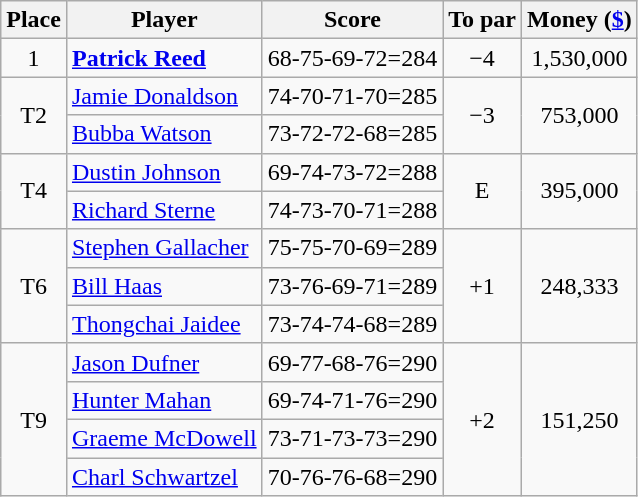<table class="wikitable">
<tr>
<th>Place</th>
<th>Player</th>
<th>Score</th>
<th>To par</th>
<th>Money (<a href='#'>$</a>)</th>
</tr>
<tr>
<td align=center>1</td>
<td> <strong><a href='#'>Patrick Reed</a></strong></td>
<td>68-75-69-72=284</td>
<td align=center>−4</td>
<td align=center>1,530,000</td>
</tr>
<tr>
<td align=center rowspan=2>T2</td>
<td> <a href='#'>Jamie Donaldson</a></td>
<td>74-70-71-70=285</td>
<td align=center rowspan=2>−3</td>
<td align=center rowspan=2>753,000</td>
</tr>
<tr>
<td> <a href='#'>Bubba Watson</a></td>
<td>73-72-72-68=285</td>
</tr>
<tr>
<td align=center rowspan=2>T4</td>
<td> <a href='#'>Dustin Johnson</a></td>
<td>69-74-73-72=288</td>
<td align=center rowspan=2>E</td>
<td align=center rowspan=2>395,000</td>
</tr>
<tr>
<td> <a href='#'>Richard Sterne</a></td>
<td>74-73-70-71=288</td>
</tr>
<tr>
<td align=center rowspan=3>T6</td>
<td> <a href='#'>Stephen Gallacher</a></td>
<td>75-75-70-69=289</td>
<td align=center rowspan=3>+1</td>
<td align=center rowspan=3>248,333</td>
</tr>
<tr>
<td> <a href='#'>Bill Haas</a></td>
<td>73-76-69-71=289</td>
</tr>
<tr>
<td> <a href='#'>Thongchai Jaidee</a></td>
<td>73-74-74-68=289</td>
</tr>
<tr>
<td align=center rowspan=4>T9</td>
<td> <a href='#'>Jason Dufner</a></td>
<td>69-77-68-76=290</td>
<td align=center rowspan=4>+2</td>
<td align=center rowspan=4>151,250</td>
</tr>
<tr>
<td> <a href='#'>Hunter Mahan</a></td>
<td>69-74-71-76=290</td>
</tr>
<tr>
<td> <a href='#'>Graeme McDowell</a></td>
<td>73-71-73-73=290</td>
</tr>
<tr>
<td> <a href='#'>Charl Schwartzel</a></td>
<td>70-76-76-68=290</td>
</tr>
</table>
